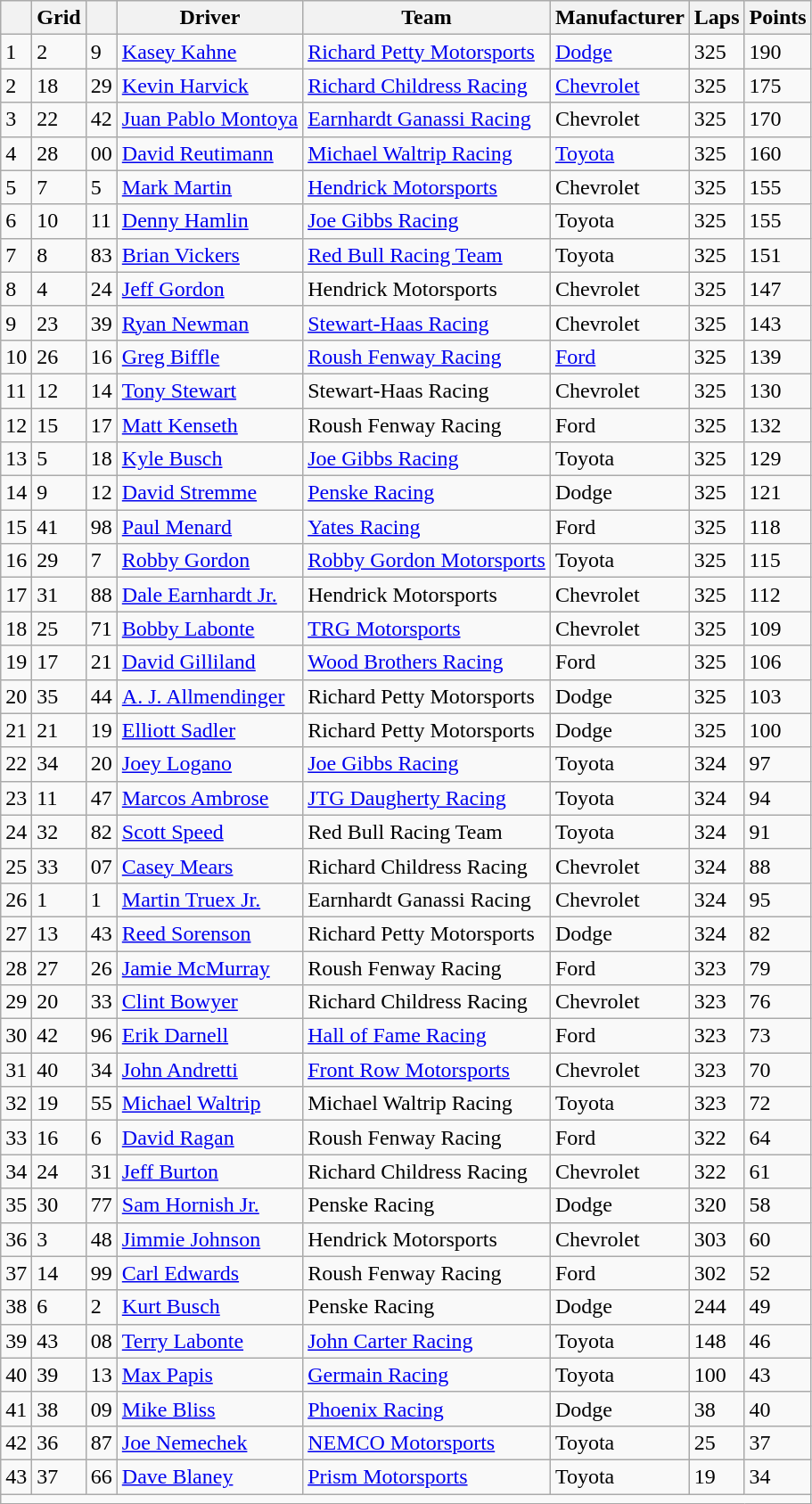<table class="sortable wikitable" border="1">
<tr>
<th></th>
<th>Grid</th>
<th></th>
<th>Driver</th>
<th>Team</th>
<th>Manufacturer</th>
<th>Laps</th>
<th>Points</th>
</tr>
<tr>
<td>1</td>
<td>2</td>
<td>9</td>
<td><a href='#'>Kasey Kahne</a></td>
<td><a href='#'>Richard Petty Motorsports</a></td>
<td><a href='#'>Dodge</a></td>
<td>325</td>
<td>190</td>
</tr>
<tr>
<td>2</td>
<td>18</td>
<td>29</td>
<td><a href='#'>Kevin Harvick</a></td>
<td><a href='#'>Richard Childress Racing</a></td>
<td><a href='#'>Chevrolet</a></td>
<td>325</td>
<td>175</td>
</tr>
<tr>
<td>3</td>
<td>22</td>
<td>42</td>
<td><a href='#'>Juan Pablo Montoya</a></td>
<td><a href='#'>Earnhardt Ganassi Racing</a></td>
<td>Chevrolet</td>
<td>325</td>
<td>170</td>
</tr>
<tr>
<td>4</td>
<td>28</td>
<td>00</td>
<td><a href='#'>David Reutimann</a></td>
<td><a href='#'>Michael Waltrip Racing</a></td>
<td><a href='#'>Toyota</a></td>
<td>325</td>
<td>160</td>
</tr>
<tr>
<td>5</td>
<td>7</td>
<td>5</td>
<td><a href='#'>Mark Martin</a></td>
<td><a href='#'>Hendrick Motorsports</a></td>
<td>Chevrolet</td>
<td>325</td>
<td>155</td>
</tr>
<tr>
<td>6</td>
<td>10</td>
<td>11</td>
<td><a href='#'>Denny Hamlin</a></td>
<td><a href='#'>Joe Gibbs Racing</a></td>
<td>Toyota</td>
<td>325</td>
<td>155</td>
</tr>
<tr>
<td>7</td>
<td>8</td>
<td>83</td>
<td><a href='#'>Brian Vickers</a></td>
<td><a href='#'>Red Bull Racing Team</a></td>
<td>Toyota</td>
<td>325</td>
<td>151</td>
</tr>
<tr>
<td>8</td>
<td>4</td>
<td>24</td>
<td><a href='#'>Jeff Gordon</a></td>
<td>Hendrick Motorsports</td>
<td>Chevrolet</td>
<td>325</td>
<td>147</td>
</tr>
<tr>
<td>9</td>
<td>23</td>
<td>39</td>
<td><a href='#'>Ryan Newman</a></td>
<td><a href='#'>Stewart-Haas Racing</a></td>
<td>Chevrolet</td>
<td>325</td>
<td>143</td>
</tr>
<tr>
<td>10</td>
<td>26</td>
<td>16</td>
<td><a href='#'>Greg Biffle</a></td>
<td><a href='#'>Roush Fenway Racing</a></td>
<td><a href='#'>Ford</a></td>
<td>325</td>
<td>139</td>
</tr>
<tr>
<td>11</td>
<td>12</td>
<td>14</td>
<td><a href='#'>Tony Stewart</a></td>
<td>Stewart-Haas Racing</td>
<td>Chevrolet</td>
<td>325</td>
<td>130</td>
</tr>
<tr>
<td>12</td>
<td>15</td>
<td>17</td>
<td><a href='#'>Matt Kenseth</a></td>
<td>Roush Fenway Racing</td>
<td>Ford</td>
<td>325</td>
<td>132</td>
</tr>
<tr>
<td>13</td>
<td>5</td>
<td>18</td>
<td><a href='#'>Kyle Busch</a></td>
<td><a href='#'>Joe Gibbs Racing</a></td>
<td>Toyota</td>
<td>325</td>
<td>129</td>
</tr>
<tr>
<td>14</td>
<td>9</td>
<td>12</td>
<td><a href='#'>David Stremme</a></td>
<td><a href='#'>Penske Racing</a></td>
<td>Dodge</td>
<td>325</td>
<td>121</td>
</tr>
<tr>
<td>15</td>
<td>41</td>
<td>98</td>
<td><a href='#'>Paul Menard</a></td>
<td><a href='#'>Yates Racing</a></td>
<td>Ford</td>
<td>325</td>
<td>118</td>
</tr>
<tr>
<td>16</td>
<td>29</td>
<td>7</td>
<td><a href='#'>Robby Gordon</a></td>
<td><a href='#'>Robby Gordon Motorsports</a></td>
<td>Toyota</td>
<td>325</td>
<td>115</td>
</tr>
<tr>
<td>17</td>
<td>31</td>
<td>88</td>
<td><a href='#'>Dale Earnhardt Jr.</a></td>
<td>Hendrick Motorsports</td>
<td>Chevrolet</td>
<td>325</td>
<td>112</td>
</tr>
<tr>
<td>18</td>
<td>25</td>
<td>71</td>
<td><a href='#'>Bobby Labonte</a></td>
<td><a href='#'>TRG Motorsports</a></td>
<td>Chevrolet</td>
<td>325</td>
<td>109</td>
</tr>
<tr>
<td>19</td>
<td>17</td>
<td>21</td>
<td><a href='#'>David Gilliland</a></td>
<td><a href='#'>Wood Brothers Racing</a></td>
<td>Ford</td>
<td>325</td>
<td>106</td>
</tr>
<tr>
<td>20</td>
<td>35</td>
<td>44</td>
<td><a href='#'>A. J. Allmendinger</a></td>
<td>Richard Petty Motorsports</td>
<td>Dodge</td>
<td>325</td>
<td>103</td>
</tr>
<tr>
<td>21</td>
<td>21</td>
<td>19</td>
<td><a href='#'>Elliott Sadler</a></td>
<td>Richard Petty Motorsports</td>
<td>Dodge</td>
<td>325</td>
<td>100</td>
</tr>
<tr>
<td>22</td>
<td>34</td>
<td>20</td>
<td><a href='#'>Joey Logano</a></td>
<td><a href='#'>Joe Gibbs Racing</a></td>
<td>Toyota</td>
<td>324</td>
<td>97</td>
</tr>
<tr>
<td>23</td>
<td>11</td>
<td>47</td>
<td><a href='#'>Marcos Ambrose</a></td>
<td><a href='#'>JTG Daugherty Racing</a></td>
<td>Toyota</td>
<td>324</td>
<td>94</td>
</tr>
<tr>
<td>24</td>
<td>32</td>
<td>82</td>
<td><a href='#'>Scott Speed</a></td>
<td>Red Bull Racing Team</td>
<td>Toyota</td>
<td>324</td>
<td>91</td>
</tr>
<tr>
<td>25</td>
<td>33</td>
<td>07</td>
<td><a href='#'>Casey Mears</a></td>
<td>Richard Childress Racing</td>
<td>Chevrolet</td>
<td>324</td>
<td>88</td>
</tr>
<tr>
<td>26</td>
<td>1</td>
<td>1</td>
<td><a href='#'>Martin Truex Jr.</a></td>
<td>Earnhardt Ganassi Racing</td>
<td>Chevrolet</td>
<td>324</td>
<td>95</td>
</tr>
<tr>
<td>27</td>
<td>13</td>
<td>43</td>
<td><a href='#'>Reed Sorenson</a></td>
<td>Richard Petty Motorsports</td>
<td>Dodge</td>
<td>324</td>
<td>82</td>
</tr>
<tr>
<td>28</td>
<td>27</td>
<td>26</td>
<td><a href='#'>Jamie McMurray</a></td>
<td>Roush Fenway Racing</td>
<td>Ford</td>
<td>323</td>
<td>79</td>
</tr>
<tr>
<td>29</td>
<td>20</td>
<td>33</td>
<td><a href='#'>Clint Bowyer</a></td>
<td>Richard Childress Racing</td>
<td>Chevrolet</td>
<td>323</td>
<td>76</td>
</tr>
<tr>
<td>30</td>
<td>42</td>
<td>96</td>
<td><a href='#'>Erik Darnell</a></td>
<td><a href='#'>Hall of Fame Racing</a></td>
<td>Ford</td>
<td>323</td>
<td>73</td>
</tr>
<tr>
<td>31</td>
<td>40</td>
<td>34</td>
<td><a href='#'>John Andretti</a></td>
<td><a href='#'>Front Row Motorsports</a></td>
<td>Chevrolet</td>
<td>323</td>
<td>70</td>
</tr>
<tr>
<td>32</td>
<td>19</td>
<td>55</td>
<td><a href='#'>Michael Waltrip</a></td>
<td>Michael Waltrip Racing</td>
<td>Toyota</td>
<td>323</td>
<td>72</td>
</tr>
<tr>
<td>33</td>
<td>16</td>
<td>6</td>
<td><a href='#'>David Ragan</a></td>
<td>Roush Fenway Racing</td>
<td>Ford</td>
<td>322</td>
<td>64</td>
</tr>
<tr>
<td>34</td>
<td>24</td>
<td>31</td>
<td><a href='#'>Jeff Burton</a></td>
<td>Richard Childress Racing</td>
<td>Chevrolet</td>
<td>322</td>
<td>61</td>
</tr>
<tr>
<td>35</td>
<td>30</td>
<td>77</td>
<td><a href='#'>Sam Hornish Jr.</a></td>
<td>Penske Racing</td>
<td>Dodge</td>
<td>320</td>
<td>58</td>
</tr>
<tr>
<td>36</td>
<td>3</td>
<td>48</td>
<td><a href='#'>Jimmie Johnson</a></td>
<td>Hendrick Motorsports</td>
<td>Chevrolet</td>
<td>303</td>
<td>60</td>
</tr>
<tr>
<td>37</td>
<td>14</td>
<td>99</td>
<td><a href='#'>Carl Edwards</a></td>
<td>Roush Fenway Racing</td>
<td>Ford</td>
<td>302</td>
<td>52</td>
</tr>
<tr>
<td>38</td>
<td>6</td>
<td>2</td>
<td><a href='#'>Kurt Busch</a></td>
<td>Penske Racing</td>
<td>Dodge</td>
<td>244</td>
<td>49</td>
</tr>
<tr>
<td>39</td>
<td>43</td>
<td>08</td>
<td><a href='#'>Terry Labonte</a></td>
<td><a href='#'>John Carter Racing</a></td>
<td>Toyota</td>
<td>148</td>
<td>46</td>
</tr>
<tr>
<td>40</td>
<td>39</td>
<td>13</td>
<td><a href='#'>Max Papis</a></td>
<td><a href='#'>Germain Racing</a></td>
<td>Toyota</td>
<td>100</td>
<td>43</td>
</tr>
<tr>
<td>41</td>
<td>38</td>
<td>09</td>
<td><a href='#'>Mike Bliss</a></td>
<td><a href='#'>Phoenix Racing</a></td>
<td>Dodge</td>
<td>38</td>
<td>40</td>
</tr>
<tr>
<td>42</td>
<td>36</td>
<td>87</td>
<td><a href='#'>Joe Nemechek</a></td>
<td><a href='#'>NEMCO Motorsports</a></td>
<td>Toyota</td>
<td>25</td>
<td>37</td>
</tr>
<tr>
<td>43</td>
<td>37</td>
<td>66</td>
<td><a href='#'>Dave Blaney</a></td>
<td><a href='#'>Prism Motorsports</a></td>
<td>Toyota</td>
<td>19</td>
<td>34</td>
</tr>
<tr class="sortbottom">
<td colspan="9"></td>
</tr>
</table>
